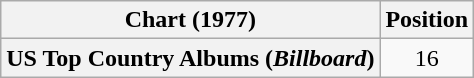<table class="wikitable plainrowheaders" style="text-align:center">
<tr>
<th scope="col">Chart (1977)</th>
<th scope="col">Position</th>
</tr>
<tr>
<th scope="row">US Top Country Albums (<em>Billboard</em>)</th>
<td>16</td>
</tr>
</table>
